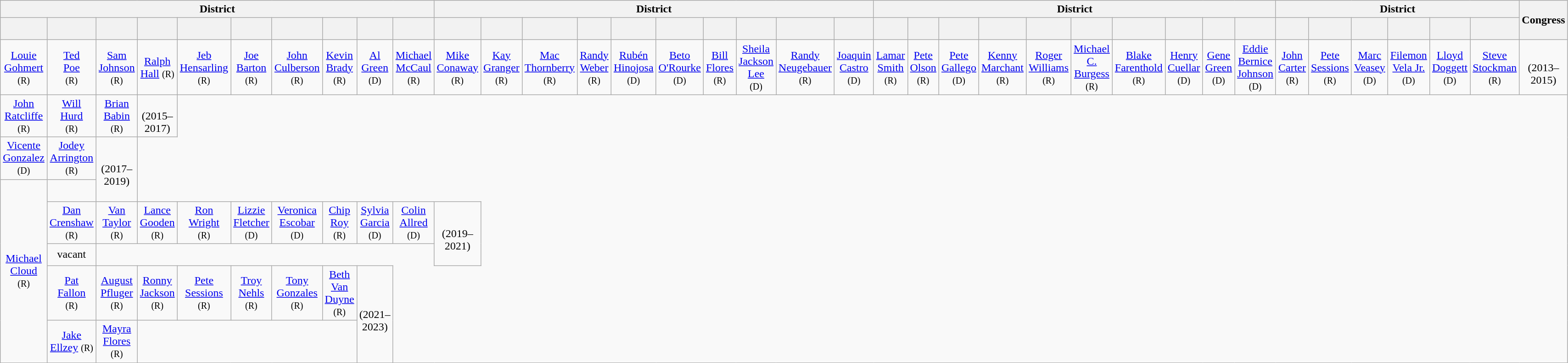<table class=wikitable style="text-align:center">
<tr>
<th colspan=10>District</th>
<th colspan=10>District</th>
<th colspan=10>District</th>
<th colspan=6>District</th>
<th rowspan=2>Congress</th>
</tr>
<tr style="height:2em">
<th></th>
<th></th>
<th></th>
<th></th>
<th></th>
<th></th>
<th></th>
<th></th>
<th></th>
<th></th>
<th></th>
<th></th>
<th></th>
<th></th>
<th></th>
<th></th>
<th></th>
<th></th>
<th></th>
<th></th>
<th></th>
<th></th>
<th></th>
<th></th>
<th></th>
<th></th>
<th></th>
<th></th>
<th></th>
<th></th>
<th></th>
<th></th>
<th></th>
<th></th>
<th></th>
<th></th>
</tr>
<tr style="height:2em">
<td><a href='#'>Louie<br>Gohmert</a><br><small>(R)</small></td>
<td><a href='#'>Ted<br>Poe</a><br><small>(R)</small></td>
<td><a href='#'>Sam<br>Johnson</a><br><small>(R)</small></td>
<td><a href='#'>Ralph<br>Hall</a> <small>(R)</small></td>
<td><a href='#'>Jeb<br>Hensarling</a><br><small>(R)</small></td>
<td><a href='#'>Joe<br>Barton</a><br><small>(R)</small></td>
<td><a href='#'>John<br>Culberson</a><br><small>(R)</small></td>
<td><a href='#'>Kevin<br>Brady</a><br><small>(R)</small></td>
<td><a href='#'>Al<br>Green</a><br><small>(D)</small></td>
<td><a href='#'>Michael<br>McCaul</a><br><small>(R)</small></td>
<td><a href='#'>Mike<br>Conaway</a><br><small>(R)</small></td>
<td><a href='#'>Kay<br>Granger</a><br><small>(R)</small></td>
<td><a href='#'>Mac<br>Thornberry</a><br><small>(R)</small></td>
<td><a href='#'>Randy<br>Weber</a><br><small>(R)</small></td>
<td><a href='#'>Rubén<br>Hinojosa</a><br><small>(D)</small></td>
<td><a href='#'>Beto<br>O'Rourke</a><br><small>(D)</small></td>
<td><a href='#'>Bill<br>Flores</a><br><small>(R)</small></td>
<td><a href='#'>Sheila<br>Jackson<br>Lee</a><br><small>(D)</small></td>
<td><a href='#'>Randy<br>Neugebauer</a><br><small>(R)</small></td>
<td><a href='#'>Joaquin<br>Castro</a><br><small>(D)</small></td>
<td><a href='#'>Lamar<br>Smith</a><br><small>(R)</small></td>
<td><a href='#'>Pete<br>Olson</a><br><small>(R)</small></td>
<td><a href='#'>Pete<br>Gallego</a> <small>(D)</small></td>
<td><a href='#'>Kenny<br>Marchant</a><br><small>(R)</small></td>
<td><a href='#'>Roger<br>Williams</a><br><small>(R)</small></td>
<td><a href='#'>Michael C.<br>Burgess</a><br><small>(R)</small></td>
<td><a href='#'>Blake<br>Farenthold</a><br><small>(R)</small></td>
<td><a href='#'>Henry<br>Cuellar</a><br><small>(D)</small></td>
<td><a href='#'>Gene<br>Green</a><br><small>(D)</small></td>
<td><a href='#'>Eddie<br>Bernice<br>Johnson</a><br><small>(D)</small></td>
<td><a href='#'>John<br>Carter</a><br><small>(R)</small></td>
<td><a href='#'>Pete<br>Sessions</a><br><small>(R)</small></td>
<td><a href='#'>Marc<br>Veasey</a><br><small>(D)</small></td>
<td><a href='#'>Filemon<br>Vela Jr.</a><br><small>(D)</small></td>
<td><a href='#'>Lloyd<br>Doggett</a><br><small>(D)</small></td>
<td><a href='#'>Steve<br>Stockman</a> <small>(R)</small></td>
<td><strong></strong><br>(2013–2015)</td>
</tr>
<tr style="height:2em">
<td><a href='#'>John<br>Ratcliffe</a><br><small>(R)</small></td>
<td><a href='#'>Will<br>Hurd</a><br><small>(R)</small></td>
<td><a href='#'>Brian<br>Babin</a><br><small>(R)</small></td>
<td><strong></strong><br>(2015–2017)</td>
</tr>
<tr style="height:2em">
<td><a href='#'>Vicente<br>Gonzalez</a><br><small>(D)</small></td>
<td><a href='#'>Jodey<br>Arrington</a><br><small>(R)</small></td>
<td rowspan=2><strong></strong><br>(2017–2019)</td>
</tr>
<tr style="height:2em">
<td rowspan=5 ><a href='#'>Michael<br>Cloud</a> <small>(R)</small></td>
</tr>
<tr style="height:2em">
<td><a href='#'>Dan<br>Crenshaw</a><br><small>(R)</small></td>
<td><a href='#'>Van<br>Taylor</a><br><small>(R)</small></td>
<td><a href='#'>Lance<br>Gooden</a><br><small>(R)</small></td>
<td><a href='#'>Ron<br>Wright</a><br><small>(R)</small></td>
<td><a href='#'>Lizzie<br>Fletcher</a><br><small>(D)</small></td>
<td><a href='#'>Veronica<br>Escobar</a><br><small>(D)</small></td>
<td><a href='#'>Chip<br>Roy</a><br><small>(R)</small></td>
<td><a href='#'>Sylvia<br>Garcia</a><br><small>(D)</small></td>
<td><a href='#'>Colin<br>Allred</a><br><small>(D)</small></td>
<td rowspan=2><strong></strong><br>(2019–2021)</td>
</tr>
<tr style="height:2em">
<td>vacant</td>
</tr>
<tr style="height:2em">
<td><a href='#'>Pat<br>Fallon</a><br><small>(R)</small></td>
<td><a href='#'>August<br>Pfluger</a><br><small>(R)</small></td>
<td><a href='#'>Ronny<br>Jackson</a><br><small>(R)</small></td>
<td><a href='#'>Pete<br>Sessions</a><br><small>(R)</small></td>
<td><a href='#'>Troy<br>Nehls</a><br><small>(R)</small></td>
<td><a href='#'>Tony<br>Gonzales</a><br><small>(R)</small></td>
<td><a href='#'>Beth Van<br>Duyne</a><br><small>(R)</small></td>
<td rowspan=2><strong></strong><br>(2021–2023)</td>
</tr>
<tr style="height:2em">
<td><a href='#'>Jake<br>Ellzey</a> <small>(R)</small></td>
<td><a href='#'>Mayra<br>Flores</a> <small>(R)</small></td>
</tr>
</table>
